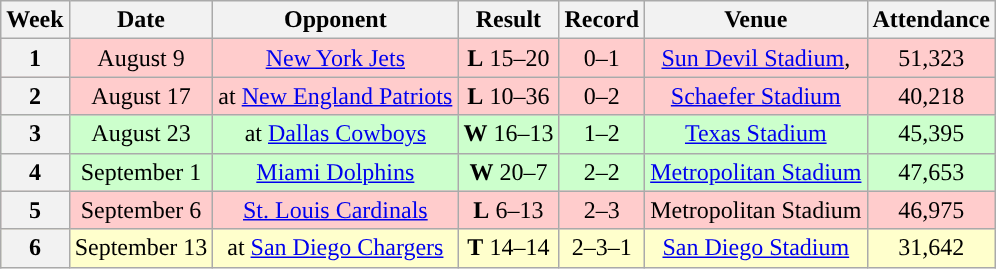<table class="wikitable" style="text-align:center">
<tr>
<th>Week</th>
<th>Date</th>
<th>Opponent</th>
<th>Result</th>
<th>Record</th>
<th>Venue</th>
<th>Attendance</th>
</tr>
<tr style="background:#ffcccc">
<th>1</th>
<td>August 9</td>
<td><a href='#'>New York Jets</a></td>
<td><strong>L</strong> 15–20</td>
<td>0–1</td>
<td><a href='#'>Sun Devil Stadium</a>, </td>
<td>51,323</td>
</tr>
<tr style="background:#ffcccc">
<th>2</th>
<td>August 17</td>
<td>at <a href='#'>New England Patriots</a></td>
<td><strong>L</strong> 10–36</td>
<td>0–2</td>
<td><a href='#'>Schaefer Stadium</a></td>
<td>40,218</td>
</tr>
<tr style="background:#ccffcc">
<th>3</th>
<td>August 23</td>
<td>at <a href='#'>Dallas Cowboys</a></td>
<td><strong> W</strong> 16–13</td>
<td>1–2</td>
<td><a href='#'>Texas Stadium</a></td>
<td>45,395</td>
</tr>
<tr style="background:#ccffcc">
<th>4</th>
<td>September 1</td>
<td><a href='#'>Miami Dolphins</a></td>
<td><strong>W</strong> 20–7</td>
<td>2–2</td>
<td><a href='#'>Metropolitan Stadium</a></td>
<td>47,653</td>
</tr>
<tr style="background:#ffcccc">
<th>5</th>
<td>September 6</td>
<td><a href='#'>St. Louis Cardinals</a></td>
<td><strong>L</strong> 6–13</td>
<td>2–3</td>
<td>Metropolitan Stadium</td>
<td>46,975</td>
</tr>
<tr style="background:#ffffcc">
<th>6</th>
<td>September 13</td>
<td>at <a href='#'>San Diego Chargers</a></td>
<td><strong>T</strong> 14–14 </td>
<td>2–3–1</td>
<td><a href='#'>San Diego Stadium</a></td>
<td>31,642</td>
</tr>
</table>
